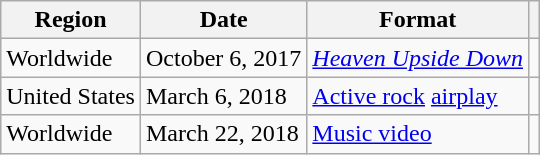<table class="wikitable plainrowheaders">
<tr>
<th scope="col">Region</th>
<th scope="col">Date</th>
<th scope="col">Format</th>
<th scope="col"></th>
</tr>
<tr>
<td>Worldwide</td>
<td>October 6, 2017</td>
<td><em><a href='#'>Heaven Upside Down</a></em></td>
<td style="text-align:center;"></td>
</tr>
<tr>
<td>United States</td>
<td>March 6, 2018</td>
<td><a href='#'>Active rock</a> <a href='#'>airplay</a></td>
<td style="text-align:center;"></td>
</tr>
<tr>
<td>Worldwide</td>
<td>March 22, 2018</td>
<td><a href='#'>Music video</a></td>
<td style="text-align:center;"></td>
</tr>
</table>
